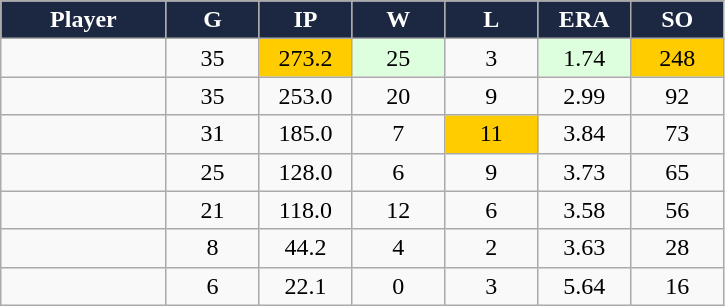<table class="wikitable sortable">
<tr>
<th style="background:#1c2841;color:white;" width="16%">Player</th>
<th style="background:#1c2841;color:white;" width="9%">G</th>
<th style="background:#1c2841;color:white;" width="9%">IP</th>
<th style="background:#1c2841;color:white;" width="9%">W</th>
<th style="background:#1c2841;color:white;" width="9%">L</th>
<th style="background:#1c2841;color:white;" width="9%">ERA</th>
<th style="background:#1c2841;color:white;" width="9%">SO</th>
</tr>
<tr align="center">
<td></td>
<td>35</td>
<td bgcolor="#FFCC00">273.2</td>
<td bgcolor="#DDFFDD">25</td>
<td>3</td>
<td bgcolor="#DDFFDD">1.74</td>
<td bgcolor="#FFCC00">248</td>
</tr>
<tr align="center">
<td></td>
<td>35</td>
<td>253.0</td>
<td>20</td>
<td>9</td>
<td>2.99</td>
<td>92</td>
</tr>
<tr align="center">
<td></td>
<td>31</td>
<td>185.0</td>
<td>7</td>
<td bgcolor="#FFCC00">11</td>
<td>3.84</td>
<td>73</td>
</tr>
<tr align="center">
<td></td>
<td>25</td>
<td>128.0</td>
<td>6</td>
<td>9</td>
<td>3.73</td>
<td>65</td>
</tr>
<tr align="center">
<td></td>
<td>21</td>
<td>118.0</td>
<td>12</td>
<td>6</td>
<td>3.58</td>
<td>56</td>
</tr>
<tr align="center">
<td></td>
<td>8</td>
<td>44.2</td>
<td>4</td>
<td>2</td>
<td>3.63</td>
<td>28</td>
</tr>
<tr align="center">
<td></td>
<td>6</td>
<td>22.1</td>
<td>0</td>
<td>3</td>
<td>5.64</td>
<td>16</td>
</tr>
</table>
